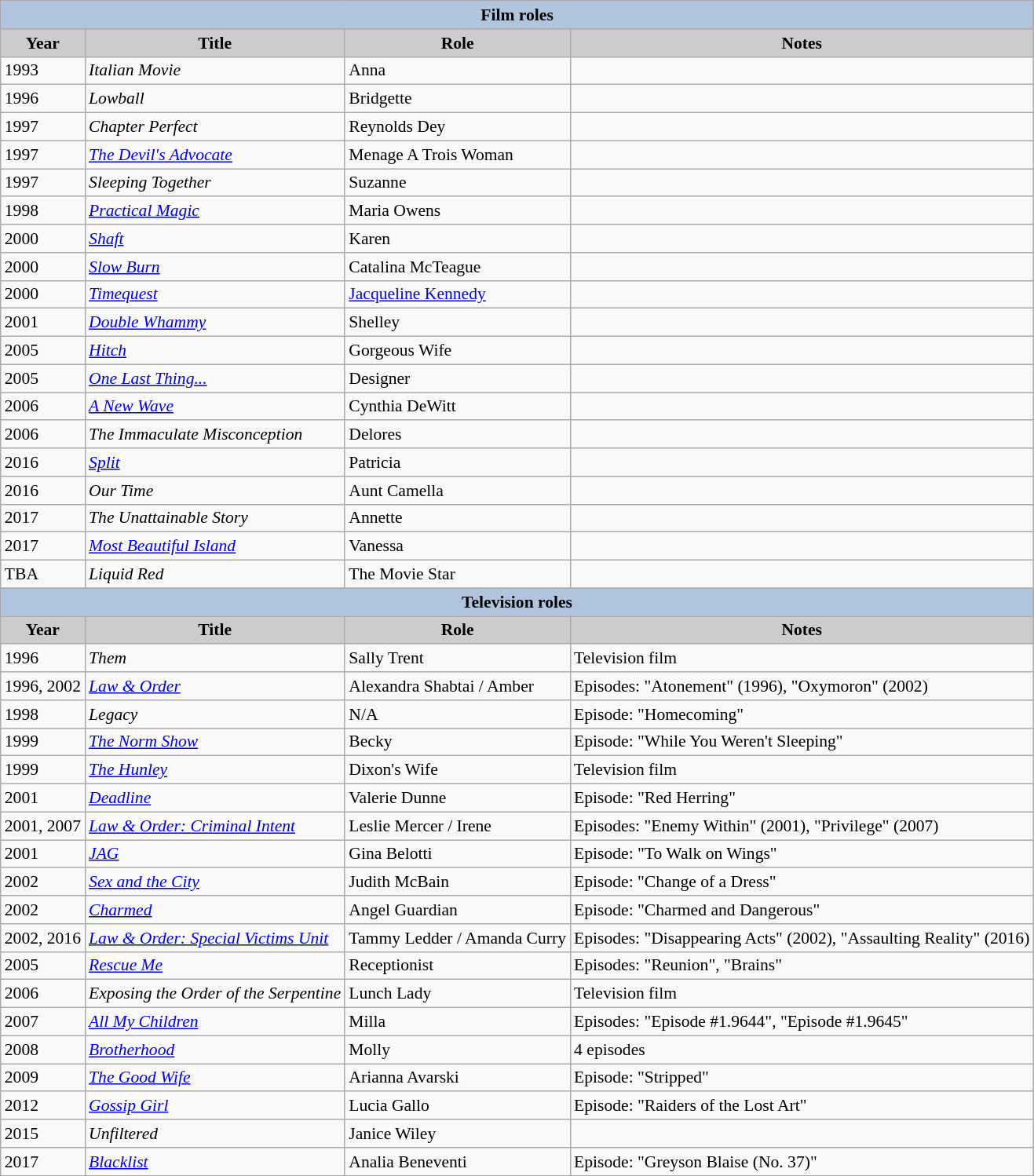<table class="wikitable" style="font-size:90%">
<tr>
<th colspan="4" style="background:#B0C4DE;">Film roles</th>
</tr>
<tr style="text-align:center;">
<th style="background:#ccc;">Year</th>
<th style="background:#ccc;">Title</th>
<th style="background:#ccc;">Role</th>
<th style="background:#ccc;">Notes</th>
</tr>
<tr>
<td>1993</td>
<td><em>Italian Movie</em></td>
<td>Anna</td>
<td></td>
</tr>
<tr>
<td>1996</td>
<td><em>Lowball</em></td>
<td>Bridgette</td>
<td></td>
</tr>
<tr>
<td>1997</td>
<td><em>Chapter Perfect</em></td>
<td>Reynolds Dey</td>
<td></td>
</tr>
<tr>
<td>1997</td>
<td><em><a href='#'>The Devil's Advocate</a></em></td>
<td>Menage A Trois Woman</td>
<td></td>
</tr>
<tr>
<td>1997</td>
<td><em>Sleeping Together</em></td>
<td>Suzanne</td>
<td></td>
</tr>
<tr>
<td>1998</td>
<td><em><a href='#'>Practical Magic</a></em></td>
<td>Maria Owens</td>
<td></td>
</tr>
<tr>
<td>2000</td>
<td><em><a href='#'>Shaft</a></em></td>
<td>Karen</td>
<td></td>
</tr>
<tr>
<td>2000</td>
<td><em><a href='#'>Slow Burn</a></em></td>
<td>Catalina McTeague</td>
<td></td>
</tr>
<tr>
<td>2000</td>
<td><em><a href='#'>Timequest</a></em></td>
<td><a href='#'>Jacqueline Kennedy</a></td>
<td></td>
</tr>
<tr>
<td>2001</td>
<td><em><a href='#'>Double Whammy</a></em></td>
<td>Shelley</td>
<td></td>
</tr>
<tr>
<td>2005</td>
<td><em><a href='#'>Hitch</a></em></td>
<td>Gorgeous Wife</td>
<td></td>
</tr>
<tr>
<td>2005</td>
<td><em><a href='#'>One Last Thing...</a></em></td>
<td>Designer</td>
<td></td>
</tr>
<tr>
<td>2006</td>
<td><em><a href='#'>A New Wave</a></em></td>
<td>Cynthia DeWitt</td>
<td></td>
</tr>
<tr>
<td>2006</td>
<td><em>The Immaculate Misconception</em></td>
<td>Delores</td>
<td></td>
</tr>
<tr>
<td>2016</td>
<td><em><a href='#'>Split</a></em></td>
<td>Patricia</td>
<td></td>
</tr>
<tr>
<td>2016</td>
<td><em>Our Time</em></td>
<td>Aunt Camella</td>
<td></td>
</tr>
<tr>
<td>2017</td>
<td><em>The Unattainable Story</em></td>
<td>Annette</td>
<td></td>
</tr>
<tr>
<td>2017</td>
<td><em><a href='#'>Most Beautiful Island</a></em></td>
<td>Vanessa</td>
<td></td>
</tr>
<tr>
<td>TBA</td>
<td><em>Liquid Red</em></td>
<td>The Movie Star</td>
<td></td>
</tr>
<tr>
<th colspan="4" style="background:#B0C4DE;">Television roles</th>
</tr>
<tr style="text-align:center;">
<th style="background:#ccc;">Year</th>
<th style="background:#ccc;">Title</th>
<th style="background:#ccc;">Role</th>
<th style="background:#ccc;">Notes</th>
</tr>
<tr>
<td>1996</td>
<td><em>Them</em></td>
<td>Sally Trent</td>
<td>Television film</td>
</tr>
<tr>
<td>1996, 2002</td>
<td><em><a href='#'>Law & Order</a></em></td>
<td>Alexandra Shabtai / Amber</td>
<td>Episodes: "Atonement" (1996), "Oxymoron" (2002)</td>
</tr>
<tr>
<td>1998</td>
<td><em>Legacy</em></td>
<td>N/A</td>
<td>Episode: "Homecoming"</td>
</tr>
<tr>
<td>1999</td>
<td><em><a href='#'>The Norm Show</a></em></td>
<td>Becky</td>
<td>Episode: "While You Weren't Sleeping"</td>
</tr>
<tr>
<td>1999</td>
<td><em><a href='#'>The Hunley</a></em></td>
<td>Dixon's Wife</td>
<td>Television film</td>
</tr>
<tr>
<td>2001</td>
<td><em><a href='#'>Deadline</a></em></td>
<td>Valerie Dunne</td>
<td>Episode: "Red Herring"</td>
</tr>
<tr>
<td>2001, 2007</td>
<td><em><a href='#'>Law & Order: Criminal Intent</a></em></td>
<td>Leslie Mercer / Irene</td>
<td>Episodes: "Enemy Within" (2001), "Privilege" (2007)</td>
</tr>
<tr>
<td>2001</td>
<td><em><a href='#'>JAG</a></em></td>
<td>Gina Belotti</td>
<td>Episode: "To Walk on Wings"</td>
</tr>
<tr>
<td>2002</td>
<td><em><a href='#'>Sex and the City</a></em></td>
<td>Judith McBain</td>
<td>Episode: "Change of a Dress"</td>
</tr>
<tr>
<td>2002</td>
<td><em><a href='#'>Charmed</a></em></td>
<td>Angel Guardian</td>
<td>Episode: "Charmed and Dangerous"</td>
</tr>
<tr>
<td>2002, 2016</td>
<td><em><a href='#'>Law & Order: Special Victims Unit</a></em></td>
<td>Tammy Ledder / Amanda Curry</td>
<td>Episodes: "Disappearing Acts" (2002), "Assaulting Reality" (2016)</td>
</tr>
<tr>
<td>2005</td>
<td><em><a href='#'>Rescue Me</a></em></td>
<td>Receptionist</td>
<td>Episodes: "Reunion", "Brains"</td>
</tr>
<tr>
<td>2006</td>
<td><em>Exposing the Order of the Serpentine</em></td>
<td>Lunch Lady</td>
<td>Television film</td>
</tr>
<tr>
<td>2007</td>
<td><em><a href='#'>All My Children</a></em></td>
<td>Milla</td>
<td>Episodes: "Episode #1.9644", "Episode #1.9645"</td>
</tr>
<tr>
<td>2008</td>
<td><em><a href='#'>Brotherhood</a></em></td>
<td>Molly</td>
<td>4 episodes</td>
</tr>
<tr>
<td>2009</td>
<td><em><a href='#'>The Good Wife</a></em></td>
<td>Arianna Avarski</td>
<td>Episode: "Stripped"</td>
</tr>
<tr>
<td>2012</td>
<td><em><a href='#'>Gossip Girl</a></em></td>
<td>Lucia Gallo</td>
<td>Episode: "Raiders of the Lost Art"</td>
</tr>
<tr>
<td>2015</td>
<td><em>Unfiltered</em></td>
<td>Janice Wiley</td>
<td></td>
</tr>
<tr>
<td>2017</td>
<td><em><a href='#'>Blacklist</a></em></td>
<td>Analia Beneventi</td>
<td>Episode: "Greyson Blaise (No. 37)"</td>
</tr>
<tr>
</tr>
</table>
